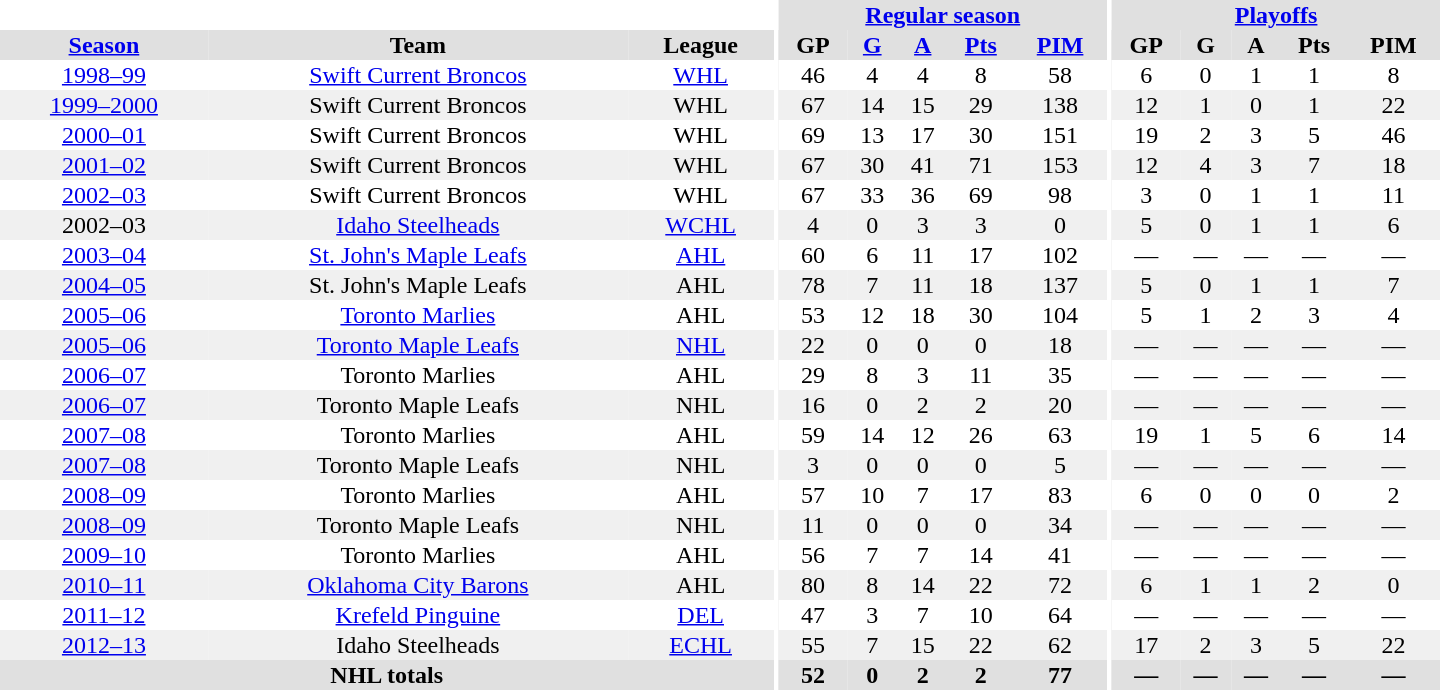<table border="0" cellpadding="1" cellspacing="0" style="text-align:center; width:60em">
<tr bgcolor="#e0e0e0">
<th colspan="3"  bgcolor="#ffffff"></th>
<th rowspan="99" bgcolor="#ffffff"></th>
<th colspan="5"><a href='#'>Regular season</a></th>
<th rowspan="99" bgcolor="#ffffff"></th>
<th colspan="5"><a href='#'>Playoffs</a></th>
</tr>
<tr bgcolor="#e0e0e0">
<th><a href='#'>Season</a></th>
<th>Team</th>
<th>League</th>
<th>GP</th>
<th><a href='#'>G</a></th>
<th><a href='#'>A</a></th>
<th><a href='#'>Pts</a></th>
<th><a href='#'>PIM</a></th>
<th>GP</th>
<th>G</th>
<th>A</th>
<th>Pts</th>
<th>PIM</th>
</tr>
<tr ALIGN="center">
<td><a href='#'>1998–99</a></td>
<td><a href='#'>Swift Current Broncos</a></td>
<td><a href='#'>WHL</a></td>
<td>46</td>
<td>4</td>
<td>4</td>
<td>8</td>
<td>58</td>
<td>6</td>
<td>0</td>
<td>1</td>
<td>1</td>
<td>8</td>
</tr>
<tr ALIGN="center" bgcolor="#f0f0f0">
<td><a href='#'>1999–2000</a></td>
<td>Swift Current Broncos</td>
<td>WHL</td>
<td>67</td>
<td>14</td>
<td>15</td>
<td>29</td>
<td>138</td>
<td>12</td>
<td>1</td>
<td>0</td>
<td>1</td>
<td>22</td>
</tr>
<tr ALIGN="center">
<td><a href='#'>2000–01</a></td>
<td>Swift Current Broncos</td>
<td>WHL</td>
<td>69</td>
<td>13</td>
<td>17</td>
<td>30</td>
<td>151</td>
<td>19</td>
<td>2</td>
<td>3</td>
<td>5</td>
<td>46</td>
</tr>
<tr ALIGN="center" bgcolor="#f0f0f0">
<td><a href='#'>2001–02</a></td>
<td>Swift Current Broncos</td>
<td>WHL</td>
<td>67</td>
<td>30</td>
<td>41</td>
<td>71</td>
<td>153</td>
<td>12</td>
<td>4</td>
<td>3</td>
<td>7</td>
<td>18</td>
</tr>
<tr ALIGN="center">
<td><a href='#'>2002–03</a></td>
<td>Swift Current Broncos</td>
<td>WHL</td>
<td>67</td>
<td>33</td>
<td>36</td>
<td>69</td>
<td>98</td>
<td>3</td>
<td>0</td>
<td>1</td>
<td>1</td>
<td>11</td>
</tr>
<tr ALIGN="center" bgcolor="#f0f0f0">
<td>2002–03</td>
<td><a href='#'>Idaho Steelheads</a></td>
<td><a href='#'>WCHL</a></td>
<td>4</td>
<td>0</td>
<td>3</td>
<td>3</td>
<td>0</td>
<td>5</td>
<td>0</td>
<td>1</td>
<td>1</td>
<td>6</td>
</tr>
<tr ALIGN="center">
<td><a href='#'>2003–04</a></td>
<td><a href='#'>St. John's Maple Leafs</a></td>
<td><a href='#'>AHL</a></td>
<td>60</td>
<td>6</td>
<td>11</td>
<td>17</td>
<td>102</td>
<td>—</td>
<td>—</td>
<td>—</td>
<td>—</td>
<td>—</td>
</tr>
<tr ALIGN="center" bgcolor="#f0f0f0">
<td><a href='#'>2004–05</a></td>
<td>St. John's Maple Leafs</td>
<td>AHL</td>
<td>78</td>
<td>7</td>
<td>11</td>
<td>18</td>
<td>137</td>
<td>5</td>
<td>0</td>
<td>1</td>
<td>1</td>
<td>7</td>
</tr>
<tr ALIGN="center">
<td><a href='#'>2005–06</a></td>
<td><a href='#'>Toronto Marlies</a></td>
<td>AHL</td>
<td>53</td>
<td>12</td>
<td>18</td>
<td>30</td>
<td>104</td>
<td>5</td>
<td>1</td>
<td>2</td>
<td>3</td>
<td>4</td>
</tr>
<tr ALIGN="center" bgcolor="#f0f0f0">
<td><a href='#'>2005–06</a></td>
<td><a href='#'>Toronto Maple Leafs</a></td>
<td><a href='#'>NHL</a></td>
<td>22</td>
<td>0</td>
<td>0</td>
<td>0</td>
<td>18</td>
<td>—</td>
<td>—</td>
<td>—</td>
<td>—</td>
<td>—</td>
</tr>
<tr ALIGN="center">
<td><a href='#'>2006–07</a></td>
<td>Toronto Marlies</td>
<td>AHL</td>
<td>29</td>
<td>8</td>
<td>3</td>
<td>11</td>
<td>35</td>
<td>—</td>
<td>—</td>
<td>—</td>
<td>—</td>
<td>—</td>
</tr>
<tr ALIGN="center" bgcolor="#f0f0f0">
<td><a href='#'>2006–07</a></td>
<td>Toronto Maple Leafs</td>
<td>NHL</td>
<td>16</td>
<td>0</td>
<td>2</td>
<td>2</td>
<td>20</td>
<td>—</td>
<td>—</td>
<td>—</td>
<td>—</td>
<td>—</td>
</tr>
<tr ALIGN="center">
<td><a href='#'>2007–08</a></td>
<td>Toronto Marlies</td>
<td>AHL</td>
<td>59</td>
<td>14</td>
<td>12</td>
<td>26</td>
<td>63</td>
<td>19</td>
<td>1</td>
<td>5</td>
<td>6</td>
<td>14</td>
</tr>
<tr ALIGN="center" bgcolor="#f0f0f0">
<td><a href='#'>2007–08</a></td>
<td>Toronto Maple Leafs</td>
<td>NHL</td>
<td>3</td>
<td>0</td>
<td>0</td>
<td>0</td>
<td>5</td>
<td>—</td>
<td>—</td>
<td>—</td>
<td>—</td>
<td>—</td>
</tr>
<tr ALIGN="center">
<td><a href='#'>2008–09</a></td>
<td>Toronto Marlies</td>
<td>AHL</td>
<td>57</td>
<td>10</td>
<td>7</td>
<td>17</td>
<td>83</td>
<td>6</td>
<td>0</td>
<td>0</td>
<td>0</td>
<td>2</td>
</tr>
<tr ALIGN="center" bgcolor="#f0f0f0">
<td><a href='#'>2008–09</a></td>
<td>Toronto Maple Leafs</td>
<td>NHL</td>
<td>11</td>
<td>0</td>
<td>0</td>
<td>0</td>
<td>34</td>
<td>—</td>
<td>—</td>
<td>—</td>
<td>—</td>
<td>—</td>
</tr>
<tr ALIGN="center">
<td><a href='#'>2009–10</a></td>
<td>Toronto Marlies</td>
<td>AHL</td>
<td>56</td>
<td>7</td>
<td>7</td>
<td>14</td>
<td>41</td>
<td>—</td>
<td>—</td>
<td>—</td>
<td>—</td>
<td>—</td>
</tr>
<tr ALIGN="center" bgcolor="#f0f0f0">
<td><a href='#'>2010–11</a></td>
<td><a href='#'>Oklahoma City Barons</a></td>
<td>AHL</td>
<td>80</td>
<td>8</td>
<td>14</td>
<td>22</td>
<td>72</td>
<td>6</td>
<td>1</td>
<td>1</td>
<td>2</td>
<td>0</td>
</tr>
<tr ALIGN="center">
<td><a href='#'>2011–12</a></td>
<td><a href='#'>Krefeld Pinguine</a></td>
<td><a href='#'>DEL</a></td>
<td>47</td>
<td>3</td>
<td>7</td>
<td>10</td>
<td>64</td>
<td>—</td>
<td>—</td>
<td>—</td>
<td>—</td>
<td>—</td>
</tr>
<tr ALIGN="center" bgcolor="#f0f0f0">
<td><a href='#'>2012–13</a></td>
<td>Idaho Steelheads</td>
<td><a href='#'>ECHL</a></td>
<td>55</td>
<td>7</td>
<td>15</td>
<td>22</td>
<td>62</td>
<td>17</td>
<td>2</td>
<td>3</td>
<td>5</td>
<td>22</td>
</tr>
<tr bgcolor="#e0e0e0">
<th colspan="3">NHL totals</th>
<th>52</th>
<th>0</th>
<th>2</th>
<th>2</th>
<th>77</th>
<th>—</th>
<th>—</th>
<th>—</th>
<th>—</th>
<th>—</th>
</tr>
</table>
